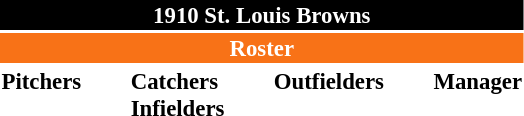<table class="toccolours" style="font-size: 95%;">
<tr>
<th colspan="10" style="background-color: black; color: white; text-align: center;">1910 St. Louis Browns</th>
</tr>
<tr>
<td colspan="10" style="background-color: #F87217; color: white; text-align: center;"><strong>Roster</strong></td>
</tr>
<tr>
<td valign="top"><strong>Pitchers</strong><br>

















</td>
<td width="25px"></td>
<td valign="top"><strong>Catchers</strong><br>




<strong>Infielders</strong>










</td>
<td width="25px"></td>
<td valign="top"><strong>Outfielders</strong><br>





</td>
<td width="25px"></td>
<td valign="top"><strong>Manager</strong><br></td>
</tr>
</table>
